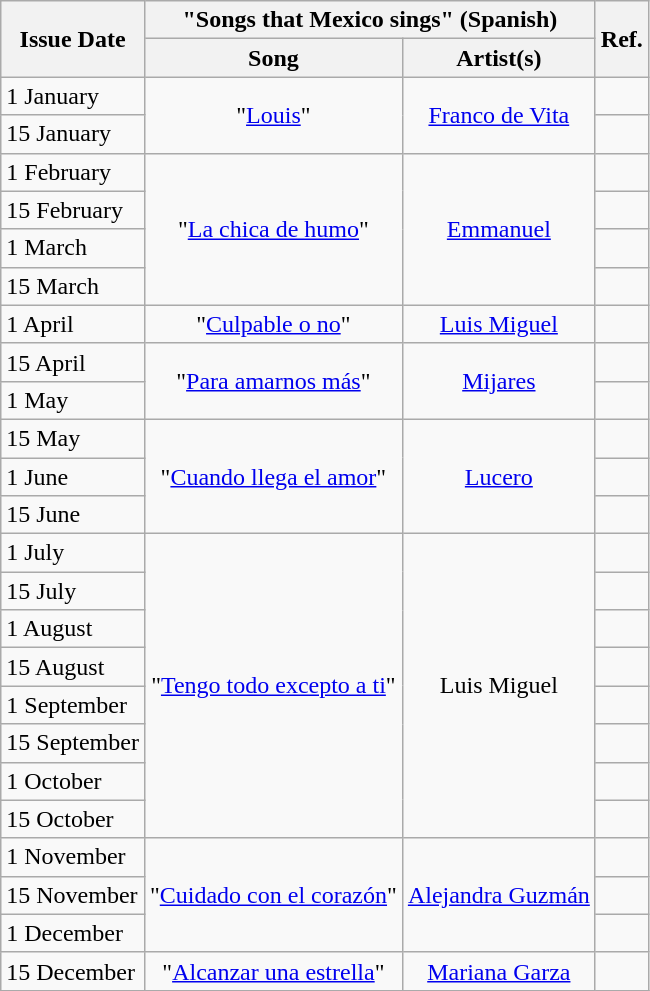<table class="wikitable">
<tr>
<th style="text-align: center;" rowspan="2">Issue Date</th>
<th style="text-align: center;" colspan="2">"Songs that Mexico sings" (Spanish)</th>
<th style="text-align: center;" rowspan="2">Ref.</th>
</tr>
<tr>
<th>Song</th>
<th>Artist(s)</th>
</tr>
<tr>
<td>1 January</td>
<td align="center" rowspan="2">"<a href='#'>Louis</a>"</td>
<td align="center" rowspan="2"><a href='#'>Franco de Vita</a></td>
<td align="center" rowspan="1"></td>
</tr>
<tr>
<td>15 January</td>
<td align="center" rowspan="1"></td>
</tr>
<tr>
<td>1 February</td>
<td align="center" rowspan="4">"<a href='#'>La chica de humo</a>"</td>
<td align="center" rowspan="4"><a href='#'>Emmanuel</a></td>
<td align="center" rowspan="1"></td>
</tr>
<tr>
<td>15 February</td>
<td align="center" rowspan="1"></td>
</tr>
<tr>
<td>1 March</td>
<td align="center" rowspan="1"></td>
</tr>
<tr>
<td>15 March</td>
<td align="center" rowspan="1"></td>
</tr>
<tr>
<td>1 April</td>
<td align="center">"<a href='#'>Culpable o no</a>"</td>
<td align="center"><a href='#'>Luis Miguel</a></td>
<td align="center" rowspan="1"></td>
</tr>
<tr>
<td>15 April</td>
<td align="center" rowspan="2">"<a href='#'>Para amarnos más</a>"</td>
<td align="center" rowspan="2"><a href='#'>Mijares</a></td>
<td align="center" rowspan="1"></td>
</tr>
<tr>
<td>1 May</td>
<td align="center" rowspan="1"></td>
</tr>
<tr>
<td>15 May</td>
<td align="center" rowspan="3">"<a href='#'>Cuando llega el amor</a>"</td>
<td align="center" rowspan="3"><a href='#'>Lucero</a></td>
<td align="center" rowspan="1"></td>
</tr>
<tr>
<td>1 June</td>
<td align="center" rowspan="1"></td>
</tr>
<tr>
<td>15 June</td>
<td align="center" rowspan="1"></td>
</tr>
<tr>
<td>1 July</td>
<td align="center" rowspan="8">"<a href='#'>Tengo todo excepto a ti</a>"</td>
<td align="center" rowspan="8">Luis Miguel</td>
<td align="center" rowspan="1"></td>
</tr>
<tr>
<td>15 July</td>
<td align="center" rowspan="1"></td>
</tr>
<tr>
<td>1 August</td>
<td align="center" rowspan="1"></td>
</tr>
<tr>
<td>15 August</td>
<td align="center" rowspan="1"></td>
</tr>
<tr>
<td>1 September</td>
<td align="center" rowspan="1"></td>
</tr>
<tr>
<td>15 September</td>
<td align="center" rowspan="1"></td>
</tr>
<tr>
<td>1 October</td>
<td align="center" rowspan="1"></td>
</tr>
<tr>
<td>15 October</td>
<td align="center" rowspan="1"></td>
</tr>
<tr>
<td>1 November</td>
<td align="center" rowspan="3">"<a href='#'>Cuidado con el corazón</a>"</td>
<td align="center" rowspan="3"><a href='#'>Alejandra Guzmán</a></td>
<td align="center" rowspan="1"></td>
</tr>
<tr>
<td>15 November</td>
<td align="center" rowspan="1"></td>
</tr>
<tr>
<td>1 December</td>
<td align="center" rowspan="1"></td>
</tr>
<tr>
<td>15 December</td>
<td align="center" rowspan="1">"<a href='#'>Alcanzar una estrella</a>"</td>
<td align="center" rowspan="1"><a href='#'>Mariana Garza</a></td>
<td align="center" rowspan="1"></td>
</tr>
<tr>
</tr>
</table>
